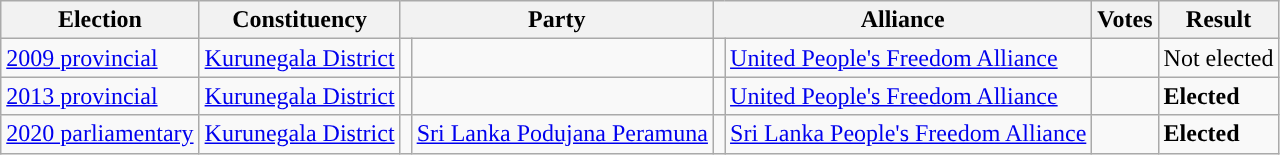<table class="wikitable" style="text-align:left;">
<tr>
<th scope=col>Election</th>
<th scope=col>Constituency</th>
<th scope=col colspan="2">Party</th>
<th scope=col colspan="2">Alliance</th>
<th scope=col>Votes</th>
<th scope=col>Result</th>
</tr>
<tr>
<td><a href='#'>2009 provincial</a></td>
<td><a href='#'>Kurunegala District</a></td>
<td></td>
<td></td>
<td style="background:"></td>
<td><a href='#'>United People's Freedom Alliance</a></td>
<td align=right></td>
<td>Not elected</td>
</tr>
<tr>
<td><a href='#'>2013 provincial</a></td>
<td><a href='#'>Kurunegala District</a></td>
<td></td>
<td></td>
<td style="background:"></td>
<td><a href='#'>United People's Freedom Alliance</a></td>
<td align=right></td>
<td><strong>Elected</strong></td>
</tr>
<tr>
<td><a href='#'>2020 parliamentary</a></td>
<td><a href='#'>Kurunegala District</a></td>
<td style="background:"></td>
<td><a href='#'>Sri Lanka Podujana Peramuna</a></td>
<td style="background:"></td>
<td><a href='#'>Sri Lanka People's Freedom Alliance</a></td>
<td align=right></td>
<td><strong>Elected</strong></td>
</tr>
</table>
